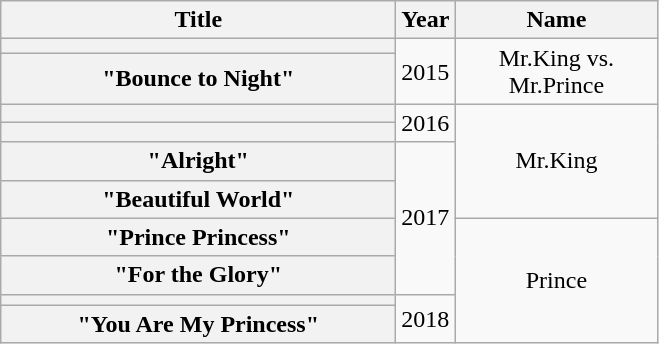<table class="wikitable plainrowheaders" style="text-align: center;" border="1">
<tr>
<th scope="col" style="width:16em;">Title</th>
<th scope="col" style="width:1em;">Year</th>
<th scope="col" style="width:8em;">Name</th>
</tr>
<tr>
<th scope="row"></th>
<td rowspan="2">2015</td>
<td rowspan="2">Mr.King vs. Mr.Prince</td>
</tr>
<tr>
<th scope="row">"Bounce to Night"</th>
</tr>
<tr>
<th scope="row"></th>
<td rowspan="2">2016</td>
<td rowspan="4">Mr.King</td>
</tr>
<tr>
<th scope="row"></th>
</tr>
<tr>
<th scope="row">"Alright"</th>
<td rowspan="4">2017</td>
</tr>
<tr>
<th scope="row">"Beautiful World"</th>
</tr>
<tr>
<th scope="row">"Prince Princess"</th>
<td rowspan="4">Prince</td>
</tr>
<tr>
<th scope="row">"For the Glory"</th>
</tr>
<tr>
<th scope="row"></th>
<td rowspan="2">2018</td>
</tr>
<tr>
<th scope="row">"You Are My Princess"</th>
</tr>
</table>
